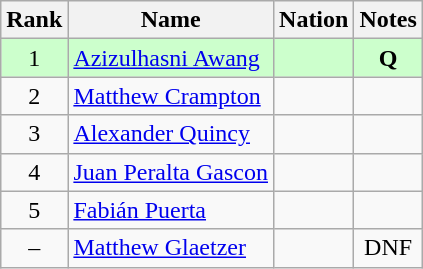<table class="wikitable sortable" style="text-align:center">
<tr>
<th>Rank</th>
<th>Name</th>
<th>Nation</th>
<th>Notes</th>
</tr>
<tr bgcolor=ccffcc>
<td>1</td>
<td align=left><a href='#'>Azizulhasni Awang</a></td>
<td align=left></td>
<td><strong>Q</strong></td>
</tr>
<tr>
<td>2</td>
<td align=left><a href='#'>Matthew Crampton</a></td>
<td align=left></td>
<td></td>
</tr>
<tr>
<td>3</td>
<td align=left><a href='#'>Alexander Quincy</a></td>
<td align=left></td>
<td></td>
</tr>
<tr>
<td>4</td>
<td align=left><a href='#'>Juan Peralta Gascon</a></td>
<td align=left></td>
<td></td>
</tr>
<tr>
<td>5</td>
<td align=left><a href='#'>Fabián Puerta</a></td>
<td align=left></td>
<td></td>
</tr>
<tr>
<td>–</td>
<td align=left><a href='#'>Matthew Glaetzer</a></td>
<td align=left></td>
<td>DNF</td>
</tr>
</table>
